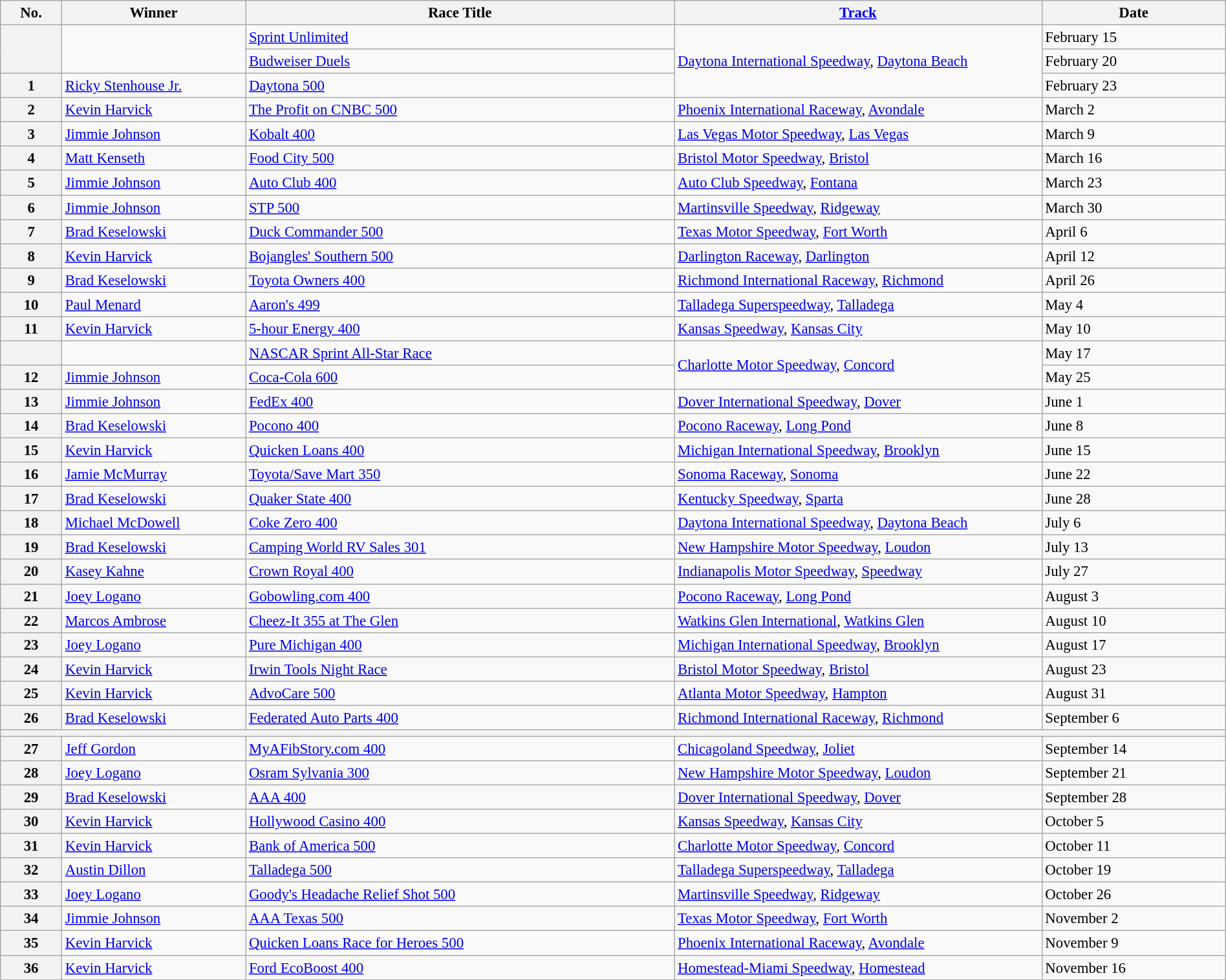<table class="wikitable sortable" style="font-size:95%; width:100%">
<tr>
<th style="width:5%;">No.</th>
<th style="width:15%;">Winner</th>
<th style="width:35%;">Race Title</th>
<th style="width:30%;"><a href='#'>Track</a></th>
<th style="width:15%;">Date</th>
</tr>
<tr>
<th rowspan="2"></th>
<td rowspan="2"></td>
<td><a href='#'>Sprint Unlimited</a></td>
<td rowspan=3><a href='#'>Daytona International Speedway</a>, <a href='#'>Daytona Beach</a></td>
<td>February 15</td>
</tr>
<tr>
<td><a href='#'>Budweiser Duels</a></td>
<td>February 20</td>
</tr>
<tr>
<th>1</th>
<td><a href='#'>Ricky Stenhouse Jr.</a></td>
<td><a href='#'>Daytona 500</a></td>
<td>February 23</td>
</tr>
<tr>
<th>2</th>
<td><a href='#'>Kevin Harvick</a></td>
<td><a href='#'>The Profit on CNBC 500</a></td>
<td><a href='#'>Phoenix International Raceway</a>, <a href='#'>Avondale</a></td>
<td>March 2</td>
</tr>
<tr>
<th>3</th>
<td><a href='#'>Jimmie Johnson</a></td>
<td><a href='#'>Kobalt 400</a></td>
<td><a href='#'>Las Vegas Motor Speedway</a>, <a href='#'>Las Vegas</a></td>
<td>March 9</td>
</tr>
<tr>
<th>4</th>
<td><a href='#'>Matt Kenseth</a></td>
<td><a href='#'>Food City 500</a></td>
<td><a href='#'>Bristol Motor Speedway</a>, <a href='#'>Bristol</a></td>
<td>March 16</td>
</tr>
<tr>
<th>5</th>
<td><a href='#'>Jimmie Johnson</a></td>
<td><a href='#'>Auto Club 400</a></td>
<td><a href='#'>Auto Club Speedway</a>, <a href='#'>Fontana</a></td>
<td>March 23</td>
</tr>
<tr>
<th>6</th>
<td><a href='#'>Jimmie Johnson</a></td>
<td><a href='#'>STP 500</a></td>
<td><a href='#'>Martinsville Speedway</a>, <a href='#'>Ridgeway</a></td>
<td>March 30</td>
</tr>
<tr>
<th>7</th>
<td><a href='#'>Brad Keselowski</a></td>
<td><a href='#'>Duck Commander 500</a></td>
<td><a href='#'>Texas Motor Speedway</a>, <a href='#'>Fort Worth</a></td>
<td>April 6</td>
</tr>
<tr>
<th>8</th>
<td><a href='#'>Kevin Harvick</a></td>
<td><a href='#'>Bojangles' Southern 500</a></td>
<td><a href='#'>Darlington Raceway</a>, <a href='#'>Darlington</a></td>
<td>April 12</td>
</tr>
<tr>
<th>9</th>
<td><a href='#'>Brad Keselowski</a></td>
<td><a href='#'>Toyota Owners 400</a></td>
<td><a href='#'>Richmond International Raceway</a>, <a href='#'>Richmond</a></td>
<td>April 26</td>
</tr>
<tr>
<th>10</th>
<td><a href='#'>Paul Menard</a></td>
<td><a href='#'>Aaron's 499</a></td>
<td><a href='#'>Talladega Superspeedway</a>, <a href='#'>Talladega</a></td>
<td>May 4</td>
</tr>
<tr>
<th>11</th>
<td><a href='#'>Kevin Harvick</a></td>
<td><a href='#'>5-hour Energy 400</a></td>
<td><a href='#'>Kansas Speedway</a>, <a href='#'>Kansas City</a></td>
<td>May 10</td>
</tr>
<tr>
<th></th>
<td></td>
<td><a href='#'>NASCAR Sprint All-Star Race</a></td>
<td rowspan=2><a href='#'>Charlotte Motor Speedway</a>, <a href='#'>Concord</a></td>
<td>May 17</td>
</tr>
<tr>
<th>12</th>
<td><a href='#'>Jimmie Johnson</a></td>
<td><a href='#'>Coca-Cola 600</a></td>
<td>May 25</td>
</tr>
<tr>
<th>13</th>
<td><a href='#'>Jimmie Johnson</a></td>
<td><a href='#'>FedEx 400</a></td>
<td><a href='#'>Dover International Speedway</a>, <a href='#'>Dover</a></td>
<td>June 1</td>
</tr>
<tr>
<th>14</th>
<td><a href='#'>Brad Keselowski</a></td>
<td><a href='#'>Pocono 400</a></td>
<td><a href='#'>Pocono Raceway</a>, <a href='#'>Long Pond</a></td>
<td>June 8</td>
</tr>
<tr>
<th>15</th>
<td><a href='#'>Kevin Harvick</a></td>
<td><a href='#'>Quicken Loans 400</a></td>
<td><a href='#'>Michigan International Speedway</a>, <a href='#'>Brooklyn</a></td>
<td>June 15</td>
</tr>
<tr>
<th>16</th>
<td><a href='#'>Jamie McMurray</a></td>
<td><a href='#'>Toyota/Save Mart 350</a></td>
<td><a href='#'>Sonoma Raceway</a>, <a href='#'>Sonoma</a></td>
<td>June 22</td>
</tr>
<tr>
<th>17</th>
<td><a href='#'>Brad Keselowski</a></td>
<td><a href='#'>Quaker State 400</a></td>
<td><a href='#'>Kentucky Speedway</a>, <a href='#'>Sparta</a></td>
<td>June 28</td>
</tr>
<tr>
<th>18</th>
<td><a href='#'>Michael McDowell</a></td>
<td><a href='#'>Coke Zero 400</a></td>
<td><a href='#'>Daytona International Speedway</a>, <a href='#'>Daytona Beach</a></td>
<td>July 6</td>
</tr>
<tr>
<th>19</th>
<td><a href='#'>Brad Keselowski</a></td>
<td><a href='#'>Camping World RV Sales 301</a></td>
<td><a href='#'>New Hampshire Motor Speedway</a>, <a href='#'>Loudon</a></td>
<td>July 13</td>
</tr>
<tr>
<th>20</th>
<td><a href='#'>Kasey Kahne</a></td>
<td><a href='#'>Crown Royal 400</a></td>
<td><a href='#'>Indianapolis Motor Speedway</a>, <a href='#'>Speedway</a></td>
<td>July 27</td>
</tr>
<tr>
<th>21</th>
<td><a href='#'>Joey Logano</a></td>
<td><a href='#'>Gobowling.com 400</a></td>
<td><a href='#'>Pocono Raceway</a>, <a href='#'>Long Pond</a></td>
<td>August 3</td>
</tr>
<tr>
<th>22</th>
<td><a href='#'>Marcos Ambrose</a></td>
<td><a href='#'>Cheez-It 355 at The Glen</a></td>
<td><a href='#'>Watkins Glen International</a>, <a href='#'>Watkins Glen</a></td>
<td>August 10</td>
</tr>
<tr>
<th>23</th>
<td><a href='#'>Joey Logano</a></td>
<td><a href='#'>Pure Michigan 400</a></td>
<td><a href='#'>Michigan International Speedway</a>, <a href='#'>Brooklyn</a></td>
<td>August 17</td>
</tr>
<tr>
<th>24</th>
<td><a href='#'>Kevin Harvick</a></td>
<td><a href='#'>Irwin Tools Night Race</a></td>
<td><a href='#'>Bristol Motor Speedway</a>, <a href='#'>Bristol</a></td>
<td>August 23</td>
</tr>
<tr>
<th>25</th>
<td><a href='#'>Kevin Harvick</a></td>
<td><a href='#'>AdvoCare 500</a></td>
<td><a href='#'>Atlanta Motor Speedway</a>, <a href='#'>Hampton</a></td>
<td>August 31</td>
</tr>
<tr>
<th>26</th>
<td><a href='#'>Brad Keselowski</a></td>
<td><a href='#'>Federated Auto Parts 400</a></td>
<td><a href='#'>Richmond International Raceway</a>, <a href='#'>Richmond</a></td>
<td>September 6</td>
</tr>
<tr>
<th colspan="5"></th>
</tr>
<tr>
<th>27</th>
<td><a href='#'>Jeff Gordon</a></td>
<td><a href='#'>MyAFibStory.com 400</a></td>
<td><a href='#'>Chicagoland Speedway</a>, <a href='#'>Joliet</a></td>
<td>September 14</td>
</tr>
<tr>
<th>28</th>
<td><a href='#'>Joey Logano</a></td>
<td><a href='#'>Osram Sylvania 300</a></td>
<td><a href='#'>New Hampshire Motor Speedway</a>, <a href='#'>Loudon</a></td>
<td>September 21</td>
</tr>
<tr>
<th>29</th>
<td><a href='#'>Brad Keselowski</a></td>
<td><a href='#'>AAA 400</a></td>
<td><a href='#'>Dover International Speedway</a>, <a href='#'>Dover</a></td>
<td>September 28</td>
</tr>
<tr>
<th>30</th>
<td><a href='#'>Kevin Harvick</a></td>
<td><a href='#'>Hollywood Casino 400</a></td>
<td><a href='#'>Kansas Speedway</a>, <a href='#'>Kansas City</a></td>
<td>October 5</td>
</tr>
<tr>
<th>31</th>
<td><a href='#'>Kevin Harvick</a></td>
<td><a href='#'>Bank of America 500</a></td>
<td><a href='#'>Charlotte Motor Speedway</a>, <a href='#'>Concord</a></td>
<td>October 11</td>
</tr>
<tr>
<th>32</th>
<td><a href='#'>Austin Dillon</a></td>
<td><a href='#'>Talladega 500</a></td>
<td><a href='#'>Talladega Superspeedway</a>, <a href='#'>Talladega</a></td>
<td>October 19</td>
</tr>
<tr>
<th>33</th>
<td><a href='#'>Joey Logano</a></td>
<td><a href='#'>Goody's Headache Relief Shot 500</a></td>
<td><a href='#'>Martinsville Speedway</a>, <a href='#'>Ridgeway</a></td>
<td>October 26</td>
</tr>
<tr>
<th>34</th>
<td><a href='#'>Jimmie Johnson</a></td>
<td><a href='#'>AAA Texas 500</a></td>
<td><a href='#'>Texas Motor Speedway</a>, <a href='#'>Fort Worth</a></td>
<td>November 2</td>
</tr>
<tr>
<th>35</th>
<td><a href='#'>Kevin Harvick</a></td>
<td><a href='#'>Quicken Loans Race for Heroes 500</a></td>
<td><a href='#'>Phoenix International Raceway</a>, <a href='#'>Avondale</a></td>
<td>November 9</td>
</tr>
<tr>
<th>36</th>
<td><a href='#'>Kevin Harvick</a></td>
<td><a href='#'>Ford EcoBoost 400</a></td>
<td><a href='#'>Homestead-Miami Speedway</a>, <a href='#'>Homestead</a></td>
<td>November 16</td>
</tr>
</table>
